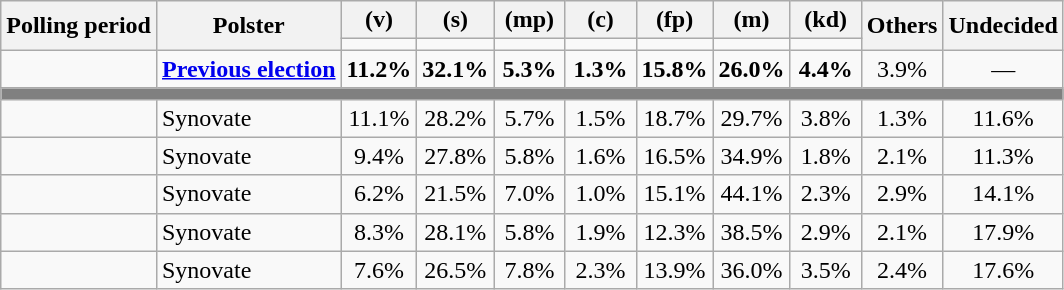<table class="wikitable">
<tr>
<th rowspan=2>Polling period</th>
<th rowspan=2>Polster</th>
<th width=40px>(v)</th>
<th width=40px>(s)</th>
<th width=40px>(mp)</th>
<th width=40px>(c)</th>
<th width=40px>(fp)</th>
<th width=40px>(m)</th>
<th width=40px>(kd)</th>
<th width=40px rowspan=2>Others</th>
<th width=40px rowspan=2>Undecided</th>
</tr>
<tr>
<td bgcolor=></td>
<td bgcolor=></td>
<td bgcolor=></td>
<td bgcolor=></td>
<td bgcolor=></td>
<td bgcolor=></td>
<td bgcolor=></td>
</tr>
<tr>
<td align="left"></td>
<td align="left"><strong><a href='#'>Previous election</a></strong></td>
<td align="center"><strong>11.2%</strong></td>
<td align="center"><strong>32.1%</strong></td>
<td align="center"><strong>5.3%</strong></td>
<td align="center"><strong>1.3%</strong></td>
<td align="center"><strong>15.8%</strong></td>
<td align="center"><strong>26.0%</strong></td>
<td align="center"><strong>4.4%</strong></td>
<td align="center">3.9%</td>
<td align="center">—</td>
</tr>
<tr>
<td bgcolor="gray" colspan="11"></td>
</tr>
<tr>
<td align="left"></td>
<td align="left">Synovate</td>
<td align="center">11.1%</td>
<td align="center">28.2%</td>
<td align="center">5.7%</td>
<td align="center">1.5%</td>
<td align="center">18.7%</td>
<td align="center">29.7%</td>
<td align="center">3.8%</td>
<td align="center">1.3%</td>
<td align="center">11.6%</td>
</tr>
<tr>
<td align="left"></td>
<td align="left">Synovate</td>
<td align="center">9.4%</td>
<td align="center">27.8%</td>
<td align="center">5.8%</td>
<td align="center">1.6%</td>
<td align="center">16.5%</td>
<td align="center">34.9%</td>
<td align="center">1.8%</td>
<td align="center">2.1%</td>
<td align="center">11.3%</td>
</tr>
<tr>
<td align="left"></td>
<td align="left">Synovate</td>
<td align="center">6.2%</td>
<td align="center">21.5%</td>
<td align="center">7.0%</td>
<td align="center">1.0%</td>
<td align="center">15.1%</td>
<td align="center">44.1%</td>
<td align="center">2.3%</td>
<td align="center">2.9%</td>
<td align="center">14.1%</td>
</tr>
<tr>
<td align="left"></td>
<td align="left">Synovate</td>
<td align="center">8.3%</td>
<td align="center">28.1%</td>
<td align="center">5.8%</td>
<td align="center">1.9%</td>
<td align="center">12.3%</td>
<td align="center">38.5%</td>
<td align="center">2.9%</td>
<td align="center">2.1%</td>
<td align="center">17.9%</td>
</tr>
<tr>
<td align="left"></td>
<td align="left">Synovate</td>
<td align="center">7.6%</td>
<td align="center">26.5%</td>
<td align="center">7.8%</td>
<td align="center">2.3%</td>
<td align="center">13.9%</td>
<td align="center">36.0%</td>
<td align="center">3.5%</td>
<td align="center">2.4%</td>
<td align="center">17.6%</td>
</tr>
</table>
